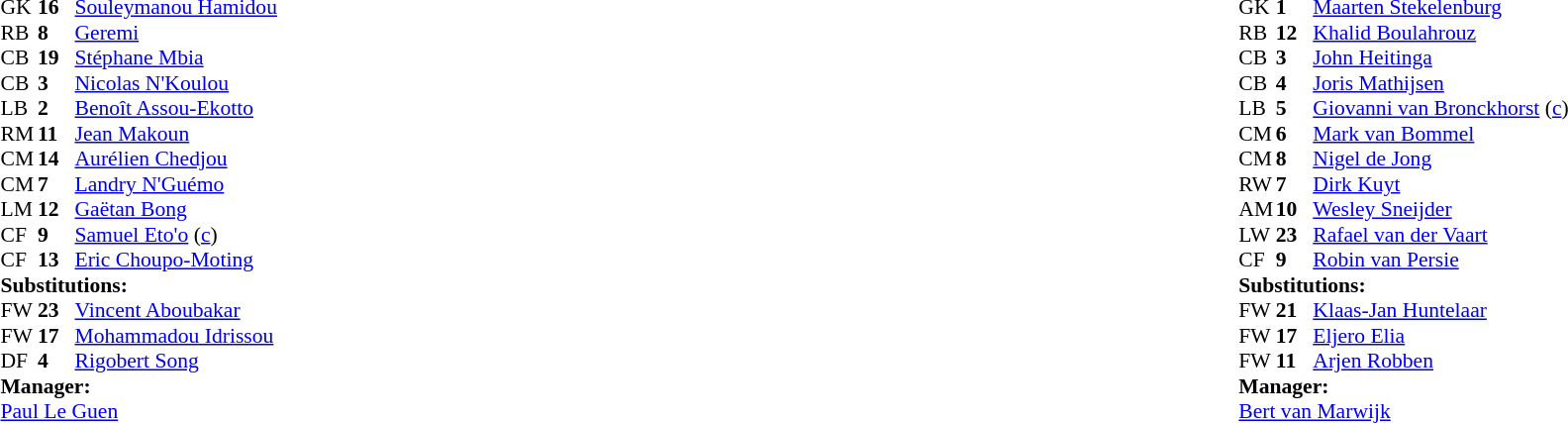<table style="width:100%;">
<tr>
<td style="vertical-align:top; width:40%;"><br><table style="font-size: 90%" cellspacing="0" cellpadding="0">
<tr>
<th width="25"></th>
<th width="25"></th>
</tr>
<tr>
<td>GK</td>
<td><strong>16</strong></td>
<td><a href='#'>Souleymanou Hamidou</a></td>
</tr>
<tr>
<td>RB</td>
<td><strong>8</strong></td>
<td><a href='#'>Geremi</a></td>
</tr>
<tr>
<td>CB</td>
<td><strong>19</strong></td>
<td><a href='#'>Stéphane Mbia</a></td>
<td></td>
</tr>
<tr>
<td>CB</td>
<td><strong>3</strong></td>
<td><a href='#'>Nicolas N'Koulou</a></td>
<td></td>
<td></td>
</tr>
<tr>
<td>LB</td>
<td><strong>2</strong></td>
<td><a href='#'>Benoît Assou-Ekotto</a></td>
</tr>
<tr>
<td>RM</td>
<td><strong>11</strong></td>
<td><a href='#'>Jean Makoun</a></td>
</tr>
<tr>
<td>CM</td>
<td><strong>14</strong></td>
<td><a href='#'>Aurélien Chedjou</a></td>
</tr>
<tr>
<td>CM</td>
<td><strong>7</strong></td>
<td><a href='#'>Landry N'Guémo</a></td>
</tr>
<tr>
<td>LM</td>
<td><strong>12</strong></td>
<td><a href='#'>Gaëtan Bong</a></td>
<td></td>
<td></td>
</tr>
<tr>
<td>CF</td>
<td><strong>9</strong></td>
<td><a href='#'>Samuel Eto'o</a> (<a href='#'>c</a>)</td>
</tr>
<tr>
<td>CF</td>
<td><strong>13</strong></td>
<td><a href='#'>Eric Choupo-Moting</a></td>
<td></td>
<td></td>
</tr>
<tr>
<td colspan=3><strong>Substitutions:</strong></td>
</tr>
<tr>
<td>FW</td>
<td><strong>23</strong></td>
<td><a href='#'>Vincent Aboubakar</a></td>
<td></td>
<td></td>
</tr>
<tr>
<td>FW</td>
<td><strong>17</strong></td>
<td><a href='#'>Mohammadou Idrissou</a></td>
<td></td>
<td></td>
</tr>
<tr>
<td>DF</td>
<td><strong>4</strong></td>
<td><a href='#'>Rigobert Song</a></td>
<td></td>
<td></td>
</tr>
<tr>
<td colspan=3><strong>Manager:</strong></td>
</tr>
<tr>
<td colspan=3> <a href='#'>Paul Le Guen</a></td>
</tr>
</table>
</td>
<td valign="top"></td>
<td style="vertical-align:top; width:50%;"><br><table cellspacing="0" cellpadding="0" style="font-size:90%; margin:auto;">
<tr>
<th width=25></th>
<th width=25></th>
</tr>
<tr>
<td>GK</td>
<td><strong>1</strong></td>
<td><a href='#'>Maarten Stekelenburg</a></td>
</tr>
<tr>
<td>RB</td>
<td><strong>12</strong></td>
<td><a href='#'>Khalid Boulahrouz</a></td>
</tr>
<tr>
<td>CB</td>
<td><strong>3</strong></td>
<td><a href='#'>John Heitinga</a></td>
</tr>
<tr>
<td>CB</td>
<td><strong>4</strong></td>
<td><a href='#'>Joris Mathijsen</a></td>
</tr>
<tr>
<td>LB</td>
<td><strong>5</strong></td>
<td><a href='#'>Giovanni van Bronckhorst</a> (<a href='#'>c</a>)</td>
<td></td>
</tr>
<tr>
<td>CM</td>
<td><strong>6</strong></td>
<td><a href='#'>Mark van Bommel</a></td>
</tr>
<tr>
<td>CM</td>
<td><strong>8</strong></td>
<td><a href='#'>Nigel de Jong</a></td>
</tr>
<tr>
<td>RW</td>
<td><strong>7</strong></td>
<td><a href='#'>Dirk Kuyt</a></td>
<td></td>
<td></td>
</tr>
<tr>
<td>AM</td>
<td><strong>10</strong></td>
<td><a href='#'>Wesley Sneijder</a></td>
</tr>
<tr>
<td>LW</td>
<td><strong>23</strong></td>
<td><a href='#'>Rafael van der Vaart</a></td>
<td></td>
<td></td>
</tr>
<tr>
<td>CF</td>
<td><strong>9</strong></td>
<td><a href='#'>Robin van Persie</a></td>
<td></td>
<td></td>
</tr>
<tr>
<td colspan=3><strong>Substitutions:</strong></td>
</tr>
<tr>
<td>FW</td>
<td><strong>21</strong></td>
<td><a href='#'>Klaas-Jan Huntelaar</a></td>
<td></td>
<td></td>
</tr>
<tr>
<td>FW</td>
<td><strong>17</strong></td>
<td><a href='#'>Eljero Elia</a></td>
<td></td>
<td></td>
</tr>
<tr>
<td>FW</td>
<td><strong>11</strong></td>
<td><a href='#'>Arjen Robben</a></td>
<td></td>
<td></td>
</tr>
<tr>
<td colspan=3><strong>Manager:</strong></td>
</tr>
<tr>
<td colspan=4><a href='#'>Bert van Marwijk</a></td>
</tr>
</table>
</td>
</tr>
</table>
